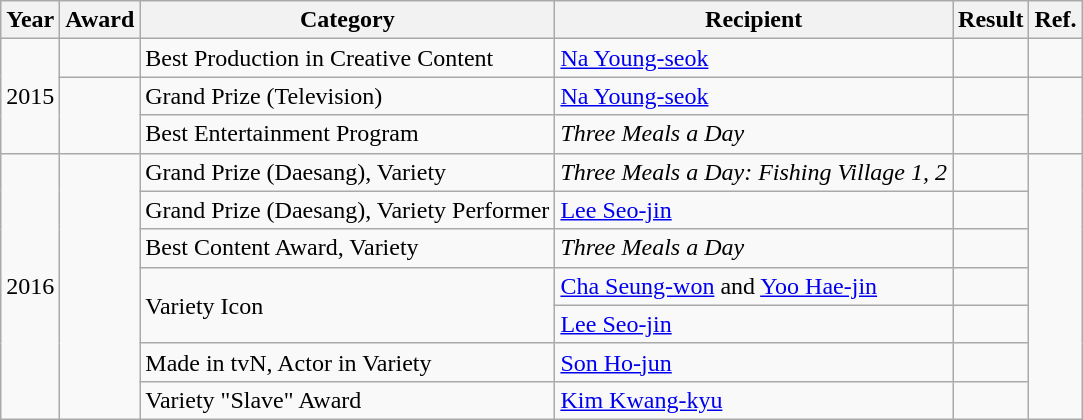<table class=wikitable>
<tr>
<th>Year</th>
<th>Award</th>
<th>Category</th>
<th>Recipient</th>
<th>Result</th>
<th>Ref.</th>
</tr>
<tr>
<td rowspan=3>2015</td>
<td></td>
<td>Best Production in Creative Content</td>
<td><a href='#'>Na Young-seok</a></td>
<td></td>
<td></td>
</tr>
<tr>
<td rowspan=2></td>
<td>Grand Prize (Television)</td>
<td><a href='#'>Na Young-seok</a></td>
<td></td>
<td rowspan="2"></td>
</tr>
<tr>
<td>Best Entertainment Program</td>
<td><em>Three Meals a Day</em></td>
<td></td>
</tr>
<tr>
<td rowspan=7>2016</td>
<td rowspan=7></td>
<td>Grand Prize (Daesang), Variety</td>
<td><em>Three Meals a Day: Fishing Village 1, 2</em></td>
<td></td>
<td rowspan="7"></td>
</tr>
<tr>
<td>Grand Prize (Daesang), Variety Performer</td>
<td><a href='#'>Lee Seo-jin</a><br></td>
<td></td>
</tr>
<tr>
<td>Best Content Award, Variety</td>
<td><em>Three Meals a Day</em></td>
<td></td>
</tr>
<tr>
<td rowspan=2>Variety Icon</td>
<td><a href='#'>Cha Seung-won</a> and <a href='#'>Yoo Hae-jin</a><br></td>
<td></td>
</tr>
<tr>
<td><a href='#'>Lee Seo-jin</a><br></td>
<td></td>
</tr>
<tr>
<td>Made in tvN, Actor in Variety</td>
<td><a href='#'>Son Ho-jun</a><br></td>
<td></td>
</tr>
<tr>
<td>Variety "Slave" Award</td>
<td><a href='#'>Kim Kwang-kyu</a><br></td>
<td></td>
</tr>
</table>
